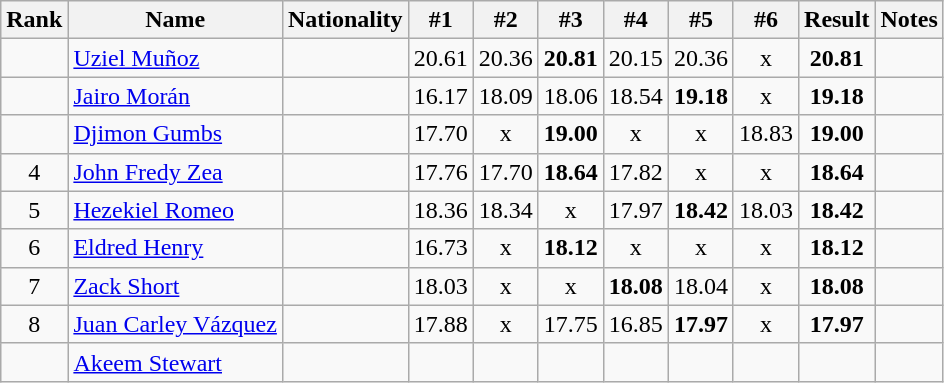<table class="wikitable sortable" style="text-align:center">
<tr>
<th>Rank</th>
<th>Name</th>
<th>Nationality</th>
<th>#1</th>
<th>#2</th>
<th>#3</th>
<th>#4</th>
<th>#5</th>
<th>#6</th>
<th>Result</th>
<th>Notes</th>
</tr>
<tr>
<td></td>
<td align=left><a href='#'>Uziel Muñoz</a></td>
<td align=left></td>
<td>20.61</td>
<td>20.36</td>
<td><strong>20.81</strong></td>
<td>20.15</td>
<td>20.36</td>
<td>x</td>
<td><strong>20.81</strong></td>
<td></td>
</tr>
<tr>
<td></td>
<td align=left><a href='#'>Jairo Morán</a></td>
<td align=left></td>
<td>16.17</td>
<td>18.09</td>
<td>18.06</td>
<td>18.54</td>
<td><strong>19.18</strong></td>
<td>x</td>
<td><strong>19.18</strong></td>
<td></td>
</tr>
<tr>
<td></td>
<td align=left><a href='#'>Djimon Gumbs</a></td>
<td align=left></td>
<td>17.70</td>
<td>x</td>
<td><strong>19.00</strong></td>
<td>x</td>
<td>x</td>
<td>18.83</td>
<td><strong>19.00</strong></td>
<td></td>
</tr>
<tr>
<td>4</td>
<td align=left><a href='#'>John Fredy Zea</a></td>
<td align=left></td>
<td>17.76</td>
<td>17.70</td>
<td><strong>18.64</strong></td>
<td>17.82</td>
<td>x</td>
<td>x</td>
<td><strong>18.64</strong></td>
<td></td>
</tr>
<tr>
<td>5</td>
<td align=left><a href='#'>Hezekiel Romeo</a></td>
<td align=left></td>
<td>18.36</td>
<td>18.34</td>
<td>x</td>
<td>17.97</td>
<td><strong>18.42</strong></td>
<td>18.03</td>
<td><strong>18.42</strong></td>
<td></td>
</tr>
<tr>
<td>6</td>
<td align=left><a href='#'>Eldred Henry</a></td>
<td align=left></td>
<td>16.73</td>
<td>x</td>
<td><strong>18.12</strong></td>
<td>x</td>
<td>x</td>
<td>x</td>
<td><strong>18.12</strong></td>
<td></td>
</tr>
<tr>
<td>7</td>
<td align=left><a href='#'>Zack Short</a></td>
<td align=left></td>
<td>18.03</td>
<td>x</td>
<td>x</td>
<td><strong>18.08</strong></td>
<td>18.04</td>
<td>x</td>
<td><strong>18.08</strong></td>
<td></td>
</tr>
<tr>
<td>8</td>
<td align=left><a href='#'>Juan Carley Vázquez</a></td>
<td align=left></td>
<td>17.88</td>
<td>x</td>
<td>17.75</td>
<td>16.85</td>
<td><strong>17.97</strong></td>
<td>x</td>
<td><strong>17.97</strong></td>
<td></td>
</tr>
<tr>
<td></td>
<td align=left><a href='#'>Akeem Stewart</a></td>
<td align=left></td>
<td></td>
<td></td>
<td></td>
<td></td>
<td></td>
<td></td>
<td><strong></strong></td>
<td></td>
</tr>
</table>
